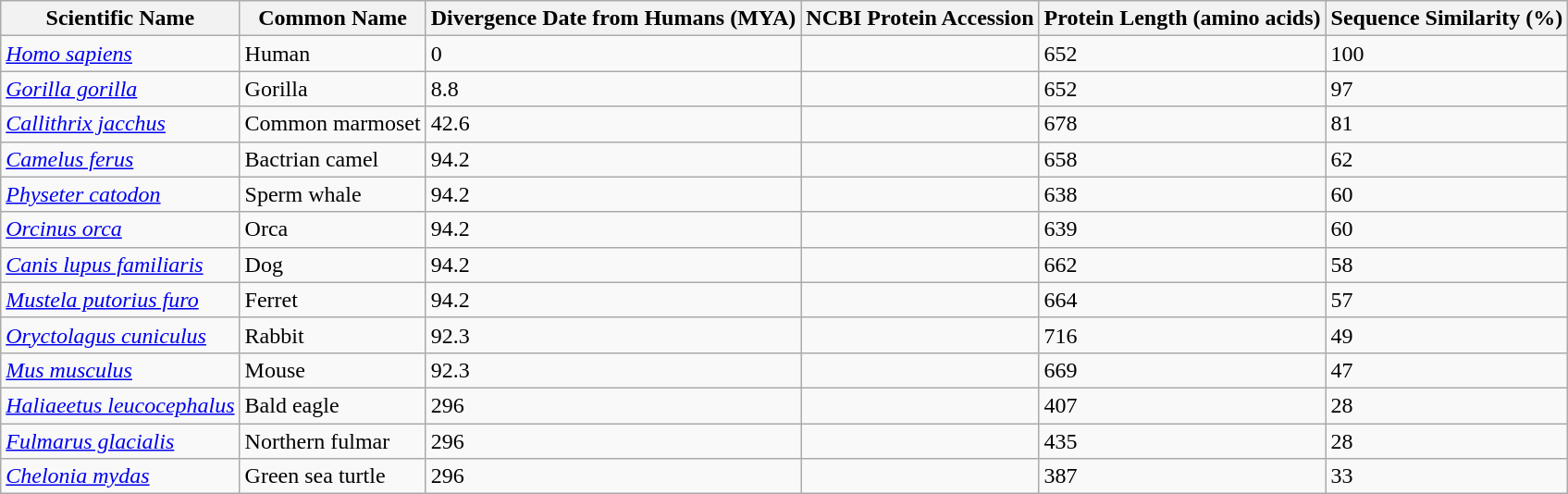<table class="wikitable">
<tr>
<th>Scientific Name</th>
<th>Common Name</th>
<th>Divergence Date from Humans (MYA) </th>
<th>NCBI Protein Accession</th>
<th>Protein Length (amino acids)</th>
<th>Sequence Similarity (%)</th>
</tr>
<tr>
<td><em><a href='#'>Homo sapiens</a></em></td>
<td>Human</td>
<td>0</td>
<td></td>
<td>652</td>
<td>100</td>
</tr>
<tr>
<td><em><a href='#'>Gorilla gorilla</a></em></td>
<td>Gorilla</td>
<td>8.8</td>
<td></td>
<td>652</td>
<td>97</td>
</tr>
<tr>
<td><em><a href='#'>Callithrix jacchus</a></em></td>
<td>Common marmoset</td>
<td>42.6</td>
<td></td>
<td>678</td>
<td>81</td>
</tr>
<tr>
<td><em><a href='#'>Camelus ferus</a></em></td>
<td>Bactrian camel</td>
<td>94.2</td>
<td></td>
<td>658</td>
<td>62</td>
</tr>
<tr>
<td><em><a href='#'>Physeter catodon</a></em></td>
<td>Sperm whale</td>
<td>94.2</td>
<td></td>
<td>638</td>
<td>60</td>
</tr>
<tr>
<td><em><a href='#'>Orcinus orca</a></em></td>
<td>Orca</td>
<td>94.2</td>
<td></td>
<td>639</td>
<td>60</td>
</tr>
<tr>
<td><em><a href='#'>Canis lupus familiaris</a></em></td>
<td>Dog</td>
<td>94.2</td>
<td></td>
<td>662</td>
<td>58</td>
</tr>
<tr>
<td><em><a href='#'>Mustela putorius furo</a></em></td>
<td>Ferret</td>
<td>94.2</td>
<td></td>
<td>664</td>
<td>57</td>
</tr>
<tr>
<td><em><a href='#'>Oryctolagus cuniculus</a></em></td>
<td>Rabbit</td>
<td>92.3</td>
<td></td>
<td>716</td>
<td>49</td>
</tr>
<tr>
<td><em><a href='#'>Mus musculus</a></em></td>
<td>Mouse</td>
<td>92.3</td>
<td></td>
<td>669</td>
<td>47</td>
</tr>
<tr>
<td><em><a href='#'>Haliaeetus leucocephalus</a></em></td>
<td>Bald eagle</td>
<td>296</td>
<td></td>
<td>407</td>
<td>28</td>
</tr>
<tr>
<td><em><a href='#'>Fulmarus glacialis</a></em></td>
<td>Northern fulmar</td>
<td>296</td>
<td></td>
<td>435</td>
<td>28</td>
</tr>
<tr>
<td><em><a href='#'>Chelonia mydas</a></em></td>
<td>Green sea turtle</td>
<td>296</td>
<td></td>
<td>387</td>
<td>33</td>
</tr>
</table>
